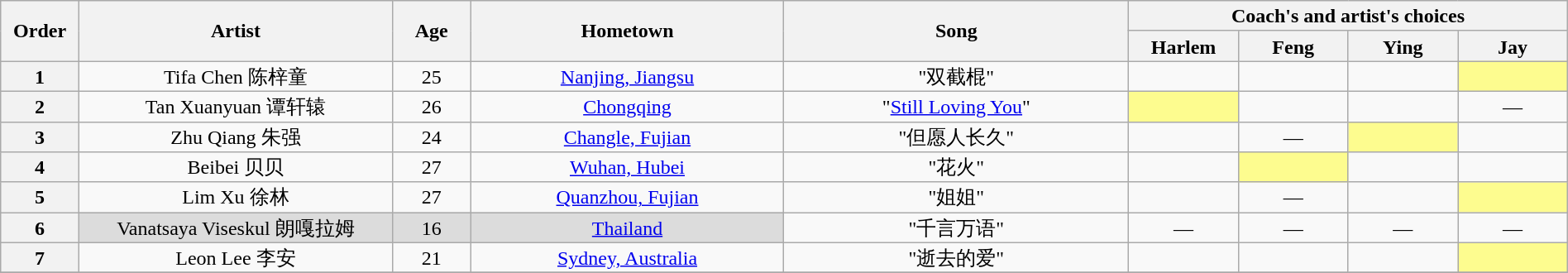<table class="wikitable" style="text-align:center; line-height:17px; width:100%;">
<tr>
<th scope="col" rowspan="2" style="width:05%;">Order</th>
<th scope="col" rowspan="2" style="width:20%;">Artist</th>
<th scope="col" rowspan="2" style="width:05%;">Age</th>
<th scope="col" rowspan="2" style="width:20%;">Hometown</th>
<th scope="col" rowspan="2" style="width:22%;">Song</th>
<th scope="col" colspan="4" style="width:28%;">Coach's and artist's choices</th>
</tr>
<tr>
<th style="width:07%;">Harlem</th>
<th style="width:07%;">Feng</th>
<th style="width:07%;">Ying</th>
<th style="width:07%;">Jay</th>
</tr>
<tr>
<th>1</th>
<td>Tifa Chen 陈梓童</td>
<td>25</td>
<td><a href='#'>Nanjing, Jiangsu</a></td>
<td>"双截棍"</td>
<td><strong></strong></td>
<td><strong></strong></td>
<td><strong></strong></td>
<td style="background:#fdfc8f;"><strong></strong></td>
</tr>
<tr>
<th>2</th>
<td>Tan Xuanyuan 谭轩辕</td>
<td>26</td>
<td><a href='#'>Chongqing</a></td>
<td>"<a href='#'>Still Loving You</a>"</td>
<td style="background:#fdfc8f;"><strong></strong></td>
<td><strong></strong></td>
<td><strong></strong></td>
<td>—</td>
</tr>
<tr>
<th>3</th>
<td>Zhu Qiang 朱强</td>
<td>24</td>
<td><a href='#'>Changle, Fujian</a></td>
<td>"但愿人长久"</td>
<td><strong></strong></td>
<td>—</td>
<td style="background:#fdfc8f;"><strong></strong></td>
<td><strong></strong></td>
</tr>
<tr>
<th>4</th>
<td>Beibei 贝贝</td>
<td>27</td>
<td><a href='#'>Wuhan, Hubei</a></td>
<td>"花火"</td>
<td><strong></strong></td>
<td style="background:#fdfc8f;"><strong></strong></td>
<td><strong></strong></td>
<td><strong></strong></td>
</tr>
<tr>
<th>5</th>
<td>Lim Xu 徐林</td>
<td>27</td>
<td><a href='#'>Quanzhou, Fujian</a></td>
<td>"姐姐"</td>
<td><strong></strong></td>
<td>—</td>
<td><strong></strong></td>
<td style="background:#fdfc8f;"><strong></strong></td>
</tr>
<tr>
<th>6</th>
<td style="background:#DCDCDC;">Vanatsaya Viseskul 朗嘎拉姆</td>
<td style="background:#DCDCDC;">16</td>
<td style="background:#DCDCDC;"><a href='#'>Thailand</a></td>
<td>"千言万语"</td>
<td>—</td>
<td>—</td>
<td>—</td>
<td>—</td>
</tr>
<tr>
<th>7</th>
<td>Leon Lee 李安</td>
<td>21</td>
<td><a href='#'>Sydney, Australia</a></td>
<td>"逝去的爱"</td>
<td><strong></strong></td>
<td><strong></strong></td>
<td><strong></strong></td>
<td style="background:#fdfc8f;"><strong></strong></td>
</tr>
<tr>
</tr>
</table>
